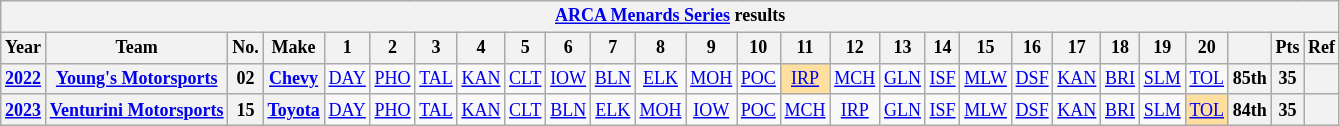<table class="wikitable" style="text-align:center; font-size:75%">
<tr>
<th colspan="27"><a href='#'>ARCA Menards Series</a> results</th>
</tr>
<tr>
<th>Year</th>
<th>Team</th>
<th>No.</th>
<th>Make</th>
<th>1</th>
<th>2</th>
<th>3</th>
<th>4</th>
<th>5</th>
<th>6</th>
<th>7</th>
<th>8</th>
<th>9</th>
<th>10</th>
<th>11</th>
<th>12</th>
<th>13</th>
<th>14</th>
<th>15</th>
<th>16</th>
<th>17</th>
<th>18</th>
<th>19</th>
<th>20</th>
<th></th>
<th>Pts</th>
<th>Ref</th>
</tr>
<tr>
<th><a href='#'>2022</a></th>
<th><a href='#'>Young's Motorsports</a></th>
<th>02</th>
<th><a href='#'>Chevy</a></th>
<td><a href='#'>DAY</a></td>
<td><a href='#'>PHO</a></td>
<td><a href='#'>TAL</a></td>
<td><a href='#'>KAN</a></td>
<td><a href='#'>CLT</a></td>
<td><a href='#'>IOW</a></td>
<td><a href='#'>BLN</a></td>
<td><a href='#'>ELK</a></td>
<td><a href='#'>MOH</a></td>
<td><a href='#'>POC</a></td>
<td style="background:#FFDF9F;"><a href='#'>IRP</a><br></td>
<td><a href='#'>MCH</a></td>
<td><a href='#'>GLN</a></td>
<td><a href='#'>ISF</a></td>
<td><a href='#'>MLW</a></td>
<td><a href='#'>DSF</a></td>
<td><a href='#'>KAN</a></td>
<td><a href='#'>BRI</a></td>
<td><a href='#'>SLM</a></td>
<td><a href='#'>TOL</a></td>
<th>85th</th>
<th>35</th>
<th></th>
</tr>
<tr>
<th><a href='#'>2023</a></th>
<th><a href='#'>Venturini Motorsports</a></th>
<th>15</th>
<th><a href='#'>Toyota</a></th>
<td><a href='#'>DAY</a></td>
<td><a href='#'>PHO</a></td>
<td><a href='#'>TAL</a></td>
<td><a href='#'>KAN</a></td>
<td><a href='#'>CLT</a></td>
<td><a href='#'>BLN</a></td>
<td><a href='#'>ELK</a></td>
<td><a href='#'>MOH</a></td>
<td><a href='#'>IOW</a></td>
<td><a href='#'>POC</a></td>
<td><a href='#'>MCH</a></td>
<td><a href='#'>IRP</a></td>
<td><a href='#'>GLN</a></td>
<td><a href='#'>ISF</a></td>
<td><a href='#'>MLW</a></td>
<td><a href='#'>DSF</a></td>
<td><a href='#'>KAN</a></td>
<td><a href='#'>BRI</a></td>
<td><a href='#'>SLM</a></td>
<td style="background:#FFDF9F;"><a href='#'>TOL</a><br></td>
<th>84th</th>
<th>35</th>
<th></th>
</tr>
</table>
